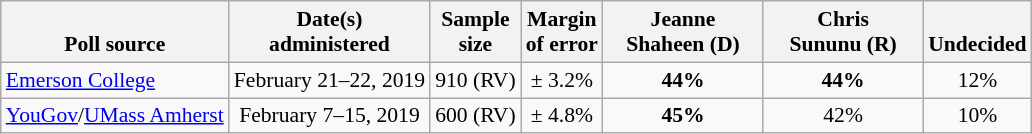<table class="wikitable" style="font-size:90%;text-align:center;">
<tr valign=bottom>
<th>Poll source</th>
<th>Date(s)<br>administered</th>
<th>Sample<br>size</th>
<th>Margin<br>of error</th>
<th style="width:100px;">Jeanne<br>Shaheen (D)</th>
<th style="width:100px;">Chris<br>Sununu (R)</th>
<th>Undecided</th>
</tr>
<tr>
<td style="text-align:left;"><a href='#'>Emerson College</a></td>
<td>February 21–22, 2019</td>
<td>910 (RV)</td>
<td>± 3.2%</td>
<td><strong>44%</strong></td>
<td><strong>44%</strong></td>
<td>12%</td>
</tr>
<tr>
<td style="text-align:left;"><a href='#'>YouGov</a>/<a href='#'>UMass Amherst</a></td>
<td>February 7–15, 2019</td>
<td>600 (RV)</td>
<td>± 4.8%</td>
<td><strong>45%</strong></td>
<td>42%</td>
<td>10%</td>
</tr>
</table>
